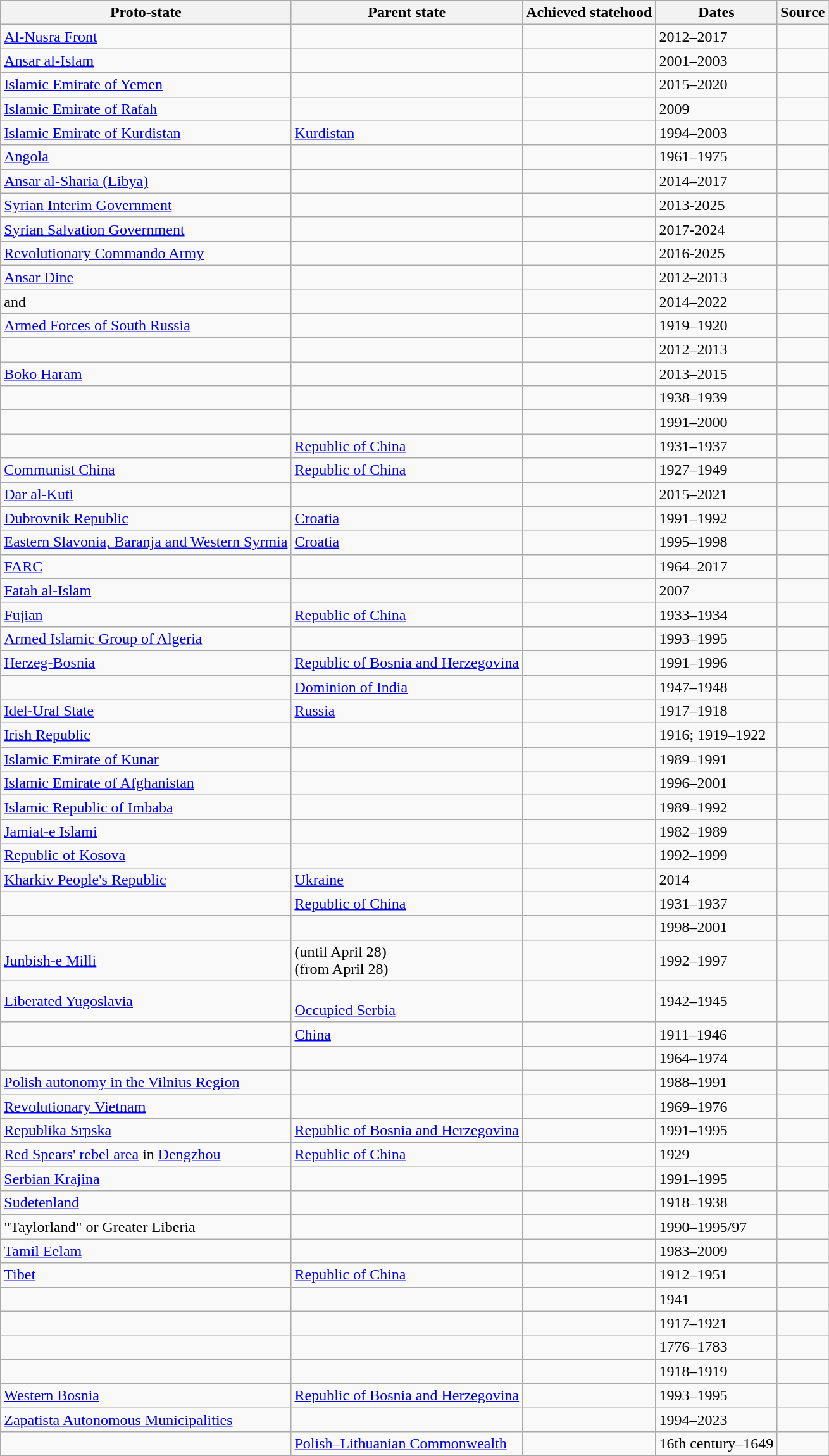<table class="wikitable sortable" style="text-align:left">
<tr>
<th>Proto-state</th>
<th>Parent state</th>
<th>Achieved statehood</th>
<th>Dates</th>
<th>Source</th>
</tr>
<tr>
<td> <a href='#'>Al-Nusra Front</a></td>
<td></td>
<td></td>
<td>2012–2017</td>
<td></td>
</tr>
<tr>
<td> <a href='#'>Ansar al-Islam</a></td>
<td></td>
<td></td>
<td>2001–2003</td>
<td></td>
</tr>
<tr>
<td> <a href='#'>Islamic Emirate of Yemen</a></td>
<td></td>
<td></td>
<td>2015–2020</td>
<td></td>
</tr>
<tr>
<td> <a href='#'>Islamic Emirate of Rafah</a></td>
<td></td>
<td></td>
<td>2009</td>
<td></td>
</tr>
<tr>
<td> <a href='#'>Islamic Emirate of Kurdistan</a></td>
<td> <a href='#'>Kurdistan</a></td>
<td></td>
<td>1994–2003</td>
<td></td>
</tr>
<tr>
<td> <a href='#'>Angola</a></td>
<td></td>
<td></td>
<td>1961–1975</td>
<td></td>
</tr>
<tr>
<td> <a href='#'>Ansar al-Sharia (Libya)</a></td>
<td></td>
<td></td>
<td>2014–2017</td>
<td></td>
</tr>
<tr>
<td> <a href='#'>Syrian Interim Government</a></td>
<td></td>
<td></td>
<td>2013-2025</td>
<td></td>
</tr>
<tr>
<td> <a href='#'>Syrian Salvation Government</a></td>
<td></td>
<td></td>
<td>2017-2024</td>
<td></td>
</tr>
<tr>
<td> <a href='#'>Revolutionary Commando Army</a></td>
<td></td>
<td></td>
<td>2016-2025</td>
<td></td>
</tr>
<tr>
<td> <a href='#'>Ansar Dine</a></td>
<td></td>
<td></td>
<td>2012–2013</td>
<td></td>
</tr>
<tr>
<td> and </td>
<td></td>
<td></td>
<td>2014–2022</td>
<td></td>
</tr>
<tr>
<td> <a href='#'>Armed Forces of South Russia</a></td>
<td></td>
<td></td>
<td>1919–1920</td>
<td></td>
</tr>
<tr>
<td></td>
<td></td>
<td></td>
<td>2012–2013</td>
<td></td>
</tr>
<tr>
<td> <a href='#'>Boko Haram</a></td>
<td><br></td>
<td></td>
<td>2013–2015</td>
<td></td>
</tr>
<tr>
<td></td>
<td></td>
<td></td>
<td>1938–1939</td>
<td></td>
</tr>
<tr>
<td></td>
<td></td>
<td></td>
<td>1991–2000</td>
<td></td>
</tr>
<tr>
<td></td>
<td> <a href='#'>Republic of China</a></td>
<td></td>
<td>1931–1937</td>
<td></td>
</tr>
<tr>
<td> <a href='#'>Communist China</a></td>
<td> <a href='#'>Republic of China</a></td>
<td></td>
<td>1927–1949</td>
<td></td>
</tr>
<tr>
<td> <a href='#'>Dar al-Kuti</a></td>
<td></td>
<td></td>
<td>2015–2021</td>
<td></td>
</tr>
<tr>
<td> <a href='#'>Dubrovnik Republic</a></td>
<td> <a href='#'>Croatia</a></td>
<td></td>
<td>1991–1992</td>
<td></td>
</tr>
<tr>
<td> <a href='#'>Eastern Slavonia, Baranja and Western Syrmia</a></td>
<td> <a href='#'>Croatia</a></td>
<td></td>
<td>1995–1998</td>
<td></td>
</tr>
<tr>
<td> <a href='#'>FARC</a></td>
<td></td>
<td></td>
<td>1964–2017</td>
<td></td>
</tr>
<tr>
<td> <a href='#'>Fatah al-Islam</a></td>
<td></td>
<td></td>
<td>2007</td>
<td></td>
</tr>
<tr>
<td> <a href='#'>Fujian</a></td>
<td> <a href='#'>Republic of China</a></td>
<td></td>
<td>1933–1934</td>
<td></td>
</tr>
<tr>
<td><a href='#'>Armed Islamic Group of Algeria</a></td>
<td></td>
<td></td>
<td>1993–1995</td>
<td></td>
</tr>
<tr>
<td> <a href='#'>Herzeg-Bosnia</a></td>
<td> <a href='#'>Republic of Bosnia and Herzegovina</a></td>
<td></td>
<td>1991–1996</td>
<td></td>
</tr>
<tr>
<td></td>
<td> <a href='#'>Dominion of India</a></td>
<td></td>
<td>1947–1948</td>
<td></td>
</tr>
<tr>
<td> <a href='#'>Idel-Ural State</a></td>
<td> <a href='#'>Russia</a></td>
<td></td>
<td>1917–1918</td>
<td></td>
</tr>
<tr>
<td> <a href='#'>Irish Republic</a></td>
<td></td>
<td></td>
<td>1916; 1919–1922</td>
<td></td>
</tr>
<tr>
<td> <a href='#'>Islamic Emirate of Kunar</a></td>
<td></td>
<td></td>
<td>1989–1991</td>
<td></td>
</tr>
<tr>
<td> <a href='#'>Islamic Emirate of Afghanistan</a></td>
<td></td>
<td></td>
<td>1996–2001</td>
<td></td>
</tr>
<tr>
<td> <a href='#'>Islamic Republic of Imbaba</a></td>
<td></td>
<td></td>
<td>1989–1992</td>
<td></td>
</tr>
<tr>
<td> <a href='#'>Jamiat-e Islami</a></td>
<td></td>
<td></td>
<td>1982–1989</td>
<td></td>
</tr>
<tr>
<td> <a href='#'>Republic of Kosova</a></td>
<td></td>
<td></td>
<td>1992–1999</td>
<td></td>
</tr>
<tr>
<td> <a href='#'>Kharkiv People's Republic</a></td>
<td> <a href='#'>Ukraine</a></td>
<td></td>
<td>2014</td>
<td></td>
</tr>
<tr>
<td></td>
<td> <a href='#'>Republic of China</a></td>
<td></td>
<td>1931–1937</td>
<td></td>
</tr>
<tr>
<td></td>
<td></td>
<td></td>
<td>1998–2001</td>
<td></td>
</tr>
<tr>
<td> <a href='#'>Junbish-e Milli</a></td>
<td> (until April 28)<br> (from April 28)</td>
<td></td>
<td>1992–1997</td>
<td></td>
</tr>
<tr>
<td> <a href='#'>Liberated Yugoslavia</a></td>
<td><br> <a href='#'>Occupied Serbia</a></td>
<td></td>
<td>1942–1945</td>
<td></td>
</tr>
<tr>
<td></td>
<td> <a href='#'>China</a></td>
<td></td>
<td>1911–1946</td>
<td></td>
</tr>
<tr>
<td></td>
<td></td>
<td></td>
<td>1964–1974</td>
<td></td>
</tr>
<tr>
<td> <a href='#'>Polish autonomy in the Vilnius Region</a></td>
<td></td>
<td></td>
<td>1988–1991</td>
<td></td>
</tr>
<tr>
<td> <a href='#'>Revolutionary Vietnam</a></td>
<td></td>
<td></td>
<td>1969–1976</td>
<td><br></td>
</tr>
<tr>
<td> <a href='#'>Republika Srpska</a></td>
<td> <a href='#'>Republic of Bosnia and Herzegovina</a></td>
<td></td>
<td>1991–1995</td>
<td></td>
</tr>
<tr>
<td><a href='#'>Red Spears' rebel area</a> in <a href='#'>Dengzhou</a></td>
<td> <a href='#'>Republic of China</a></td>
<td></td>
<td>1929</td>
<td></td>
</tr>
<tr>
<td> <a href='#'>Serbian Krajina</a></td>
<td></td>
<td></td>
<td>1991–1995</td>
<td></td>
</tr>
<tr>
<td> <a href='#'>Sudetenland</a></td>
<td></td>
<td></td>
<td>1918–1938</td>
<td></td>
</tr>
<tr>
<td> "Taylorland" or Greater Liberia</td>
<td></td>
<td></td>
<td>1990–1995/97</td>
<td></td>
</tr>
<tr>
<td> <a href='#'>Tamil Eelam</a></td>
<td></td>
<td></td>
<td>1983–2009</td>
<td></td>
</tr>
<tr>
<td> <a href='#'>Tibet</a></td>
<td> <a href='#'>Republic of China</a></td>
<td></td>
<td>1912–1951</td>
<td></td>
</tr>
<tr>
<td></td>
<td></td>
<td></td>
<td>1941</td>
<td></td>
</tr>
<tr>
<td></td>
<td></td>
<td></td>
<td>1917–1921</td>
<td></td>
</tr>
<tr>
<td></td>
<td></td>
<td></td>
<td>1776–1783</td>
<td></td>
</tr>
<tr>
<td></td>
<td></td>
<td></td>
<td>1918–1919</td>
<td></td>
</tr>
<tr>
<td> <a href='#'>Western Bosnia</a></td>
<td> <a href='#'>Republic of Bosnia and Herzegovina</a></td>
<td></td>
<td>1993–1995</td>
<td></td>
</tr>
<tr>
<td> <a href='#'>Zapatista Autonomous Municipalities</a></td>
<td></td>
<td></td>
<td>1994–2023</td>
<td></td>
</tr>
<tr>
<td></td>
<td> <a href='#'>Polish–Lithuanian Commonwealth</a></td>
<td></td>
<td>16th century–1649</td>
<td></td>
</tr>
<tr>
</tr>
</table>
